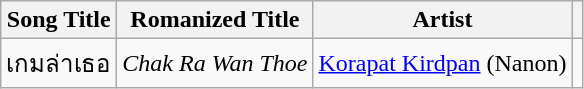<table class="wikitable">
<tr>
<th>Song Title</th>
<th>Romanized Title</th>
<th>Artist</th>
<th></th>
</tr>
<tr>
<td>เกมล่าเธอ</td>
<td><em>Chak Ra Wan Thoe</em></td>
<td><a href='#'>Korapat Kirdpan</a> (Nanon)</td>
<td style="text-align: center;"></td>
</tr>
</table>
